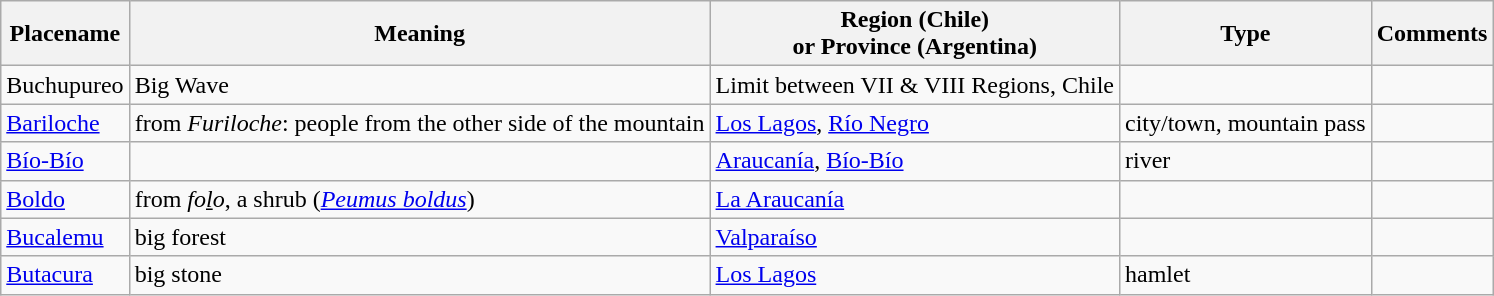<table align=center class="wikitable">
<tr>
<th>Placename</th>
<th>Meaning</th>
<th>Region (Chile)<br>or Province (Argentina)</th>
<th>Type</th>
<th>Comments</th>
</tr>
<tr>
<td>Buchupureo</td>
<td>Big Wave</td>
<td>Limit between VII & VIII Regions, Chile</td>
<td></td>
<td></td>
</tr>
<tr>
<td><a href='#'>Bariloche</a></td>
<td>from <em>Furiloche</em>: people from the other side of the mountain</td>
<td><a href='#'>Los Lagos</a>, <a href='#'>Río Negro</a></td>
<td>city/town, mountain pass</td>
<td></td>
</tr>
<tr>
<td><a href='#'>Bío-Bío</a></td>
<td></td>
<td><a href='#'>Araucanía</a>, <a href='#'>Bío-Bío</a></td>
<td>river</td>
<td></td>
</tr>
<tr>
<td><a href='#'>Boldo</a></td>
<td>from <em>fo<u>l</u>o</em>, a shrub (<em><a href='#'>Peumus boldus</a></em>)</td>
<td><a href='#'>La Araucanía</a></td>
<td></td>
<td></td>
</tr>
<tr>
<td><a href='#'>Bucalemu</a></td>
<td>big forest</td>
<td><a href='#'>Valparaíso</a></td>
<td></td>
<td></td>
</tr>
<tr>
<td><a href='#'>Butacura</a></td>
<td>big stone</td>
<td><a href='#'>Los Lagos</a></td>
<td>hamlet</td>
<td></td>
</tr>
</table>
